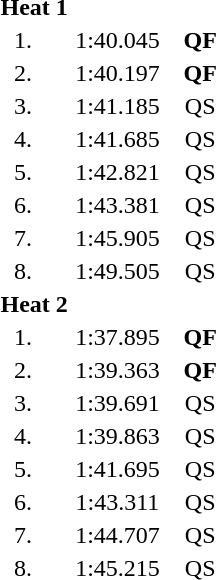<table style="text-align:center">
<tr>
<td colspan=4 align=left><strong>Heat 1</strong></td>
</tr>
<tr>
<td width=30>1.</td>
<td align=left></td>
<td width=80>1:40.045</td>
<td><strong>QF</strong></td>
</tr>
<tr>
<td>2.</td>
<td align=left></td>
<td>1:40.197</td>
<td><strong>QF</strong></td>
</tr>
<tr>
<td>3.</td>
<td align=left></td>
<td>1:41.185</td>
<td>QS</td>
</tr>
<tr>
<td>4.</td>
<td align=left></td>
<td>1:41.685</td>
<td>QS</td>
</tr>
<tr>
<td>5.</td>
<td align=left></td>
<td>1:42.821</td>
<td>QS</td>
</tr>
<tr>
<td>6.</td>
<td align=left></td>
<td>1:43.381</td>
<td>QS</td>
</tr>
<tr>
<td>7.</td>
<td align=left></td>
<td>1:45.905</td>
<td>QS</td>
</tr>
<tr>
<td>8.</td>
<td align=left></td>
<td>1:49.505</td>
<td>QS</td>
</tr>
<tr>
<td colspan=4 align=left><strong>Heat 2</strong></td>
</tr>
<tr>
<td>1.</td>
<td align=left></td>
<td>1:37.895</td>
<td><strong>QF</strong></td>
</tr>
<tr>
<td>2.</td>
<td align=left></td>
<td>1:39.363</td>
<td><strong>QF</strong></td>
</tr>
<tr>
<td>3.</td>
<td align=left></td>
<td>1:39.691</td>
<td>QS</td>
</tr>
<tr>
<td>4.</td>
<td align=left></td>
<td>1:39.863</td>
<td>QS</td>
</tr>
<tr>
<td>5.</td>
<td align=left></td>
<td>1:41.695</td>
<td>QS</td>
</tr>
<tr>
<td>6.</td>
<td align=left></td>
<td>1:43.311</td>
<td>QS</td>
</tr>
<tr>
<td>7.</td>
<td align=left></td>
<td>1:44.707</td>
<td>QS</td>
</tr>
<tr>
<td>8.</td>
<td align=left></td>
<td>1:45.215</td>
<td>QS</td>
</tr>
</table>
